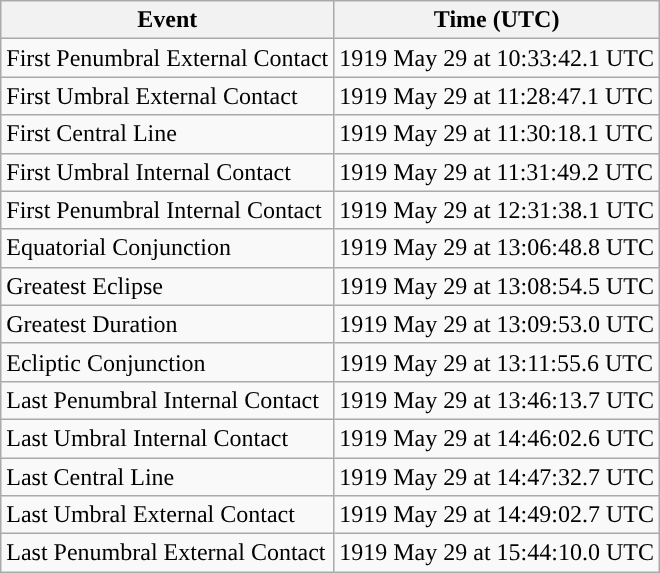<table class="wikitable">
<tr>
<th>Event</th>
<th>Time (UTC)</th>
</tr>
<tr>
<td>First Penumbral External Contact</td>
<td>1919 May 29 at 10:33:42.1 UTC</td>
</tr>
<tr>
<td>First Umbral External Contact</td>
<td>1919 May 29 at 11:28:47.1 UTC</td>
</tr>
<tr>
<td>First Central Line</td>
<td>1919 May 29 at 11:30:18.1 UTC</td>
</tr>
<tr>
<td>First Umbral Internal Contact</td>
<td>1919 May 29 at 11:31:49.2 UTC</td>
</tr>
<tr>
<td>First Penumbral Internal Contact</td>
<td>1919 May 29 at 12:31:38.1 UTC</td>
</tr>
<tr>
<td>Equatorial Conjunction</td>
<td>1919 May 29 at 13:06:48.8 UTC</td>
</tr>
<tr>
<td>Greatest Eclipse</td>
<td>1919 May 29 at 13:08:54.5 UTC</td>
</tr>
<tr>
<td>Greatest Duration</td>
<td>1919 May 29 at 13:09:53.0 UTC</td>
</tr>
<tr>
<td>Ecliptic Conjunction</td>
<td>1919 May 29 at 13:11:55.6 UTC</td>
</tr>
<tr>
<td>Last Penumbral Internal Contact</td>
<td>1919 May 29 at 13:46:13.7 UTC</td>
</tr>
<tr>
<td>Last Umbral Internal Contact</td>
<td>1919 May 29 at 14:46:02.6 UTC</td>
</tr>
<tr>
<td>Last Central Line</td>
<td>1919 May 29 at 14:47:32.7 UTC</td>
</tr>
<tr>
<td>Last Umbral External Contact</td>
<td>1919 May 29 at 14:49:02.7 UTC</td>
</tr>
<tr>
<td>Last Penumbral External Contact</td>
<td>1919 May 29 at 15:44:10.0 UTC</td>
</tr>
</table>
